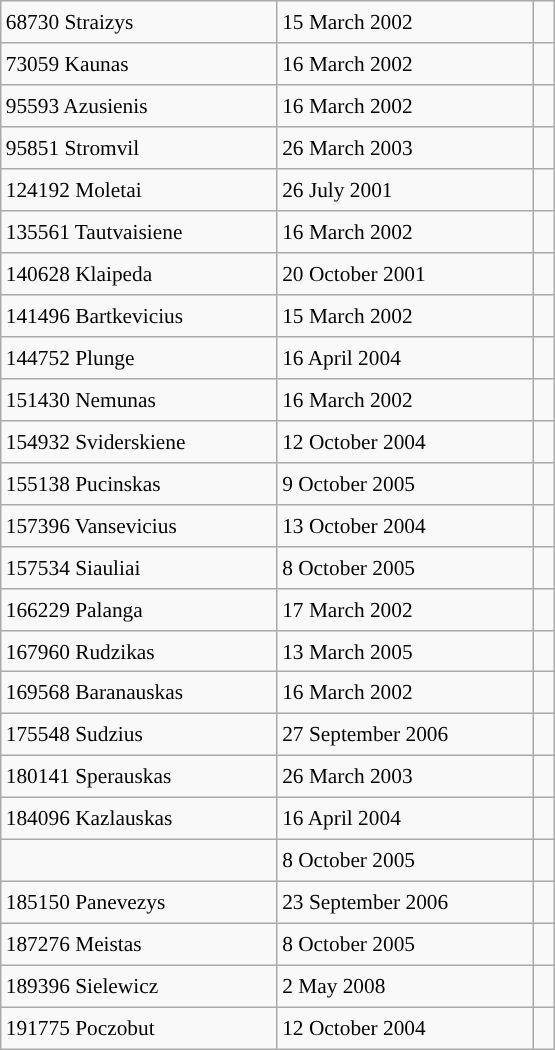<table class="wikitable" style="font-size: 89%; float: left; width: 26em; margin-right: 1em; height: 700px;">
<tr>
<td>68730 Straizys</td>
<td>15 March 2002</td>
<td> </td>
</tr>
<tr>
<td>73059 Kaunas</td>
<td>16 March 2002</td>
<td> </td>
</tr>
<tr>
<td>95593 Azusienis</td>
<td>16 March 2002</td>
<td> </td>
</tr>
<tr>
<td>95851 Stromvil</td>
<td>26 March 2003</td>
<td> </td>
</tr>
<tr>
<td>124192 Moletai</td>
<td>26 July 2001</td>
<td> </td>
</tr>
<tr>
<td>135561 Tautvaisiene</td>
<td>16 March 2002</td>
<td> </td>
</tr>
<tr>
<td>140628 Klaipeda</td>
<td>20 October 2001</td>
<td> </td>
</tr>
<tr>
<td>141496 Bartkevicius</td>
<td>15 March 2002</td>
<td> </td>
</tr>
<tr>
<td>144752 Plunge</td>
<td>16 April 2004</td>
<td> </td>
</tr>
<tr>
<td>151430 Nemunas</td>
<td>16 March 2002</td>
<td> </td>
</tr>
<tr>
<td>154932 Sviderskiene</td>
<td>12 October 2004</td>
<td> </td>
</tr>
<tr>
<td>155138 Pucinskas</td>
<td>9 October 2005</td>
<td> </td>
</tr>
<tr>
<td>157396 Vansevicius</td>
<td>13 October 2004</td>
<td> </td>
</tr>
<tr>
<td>157534 Siauliai</td>
<td>8 October 2005</td>
<td> </td>
</tr>
<tr>
<td>166229 Palanga</td>
<td>17 March 2002</td>
<td></td>
</tr>
<tr>
<td>167960 Rudzikas</td>
<td>13 March 2005</td>
<td> </td>
</tr>
<tr>
<td>169568 Baranauskas</td>
<td>16 March 2002</td>
<td> </td>
</tr>
<tr>
<td>175548 Sudzius</td>
<td>27 September 2006</td>
<td> </td>
</tr>
<tr>
<td>180141 Sperauskas</td>
<td>26 March 2003</td>
<td> </td>
</tr>
<tr>
<td>184096 Kazlauskas</td>
<td>16 April 2004</td>
<td> </td>
</tr>
<tr>
<td></td>
<td>8 October 2005</td>
<td> </td>
</tr>
<tr>
<td>185150 Panevezys</td>
<td>23 September 2006</td>
<td></td>
</tr>
<tr>
<td>187276 Meistas</td>
<td>8 October 2005</td>
<td> </td>
</tr>
<tr>
<td>189396 Sielewicz</td>
<td>2 May 2008</td>
<td> </td>
</tr>
<tr>
<td>191775 Poczobut</td>
<td>12 October 2004</td>
<td> </td>
</tr>
</table>
